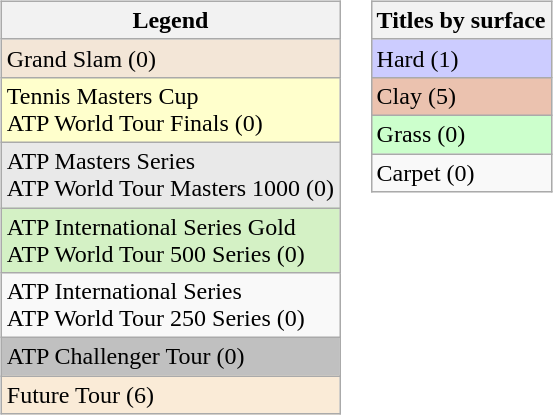<table>
<tr>
<td valign=top align=left><br><table class="wikitable">
<tr>
<th>Legend</th>
</tr>
<tr style="background:#f3e6d7;">
<td>Grand Slam (0)</td>
</tr>
<tr style="background:#ffc;">
<td>Tennis Masters Cup <br> ATP World Tour Finals (0)</td>
</tr>
<tr style="background:#e9e9e9;">
<td>ATP Masters Series <br> ATP World Tour Masters 1000 (0)</td>
</tr>
<tr style="background:#d4f1c5;">
<td>ATP International Series Gold <br> ATP World Tour 500 Series (0)</td>
</tr>
<tr>
<td>ATP International Series <br> ATP World Tour 250 Series (0)</td>
</tr>
<tr style="background:silver;">
<td>ATP Challenger Tour (0)</td>
</tr>
<tr style="background:#faebd7;">
<td>Future Tour (6)</td>
</tr>
</table>
</td>
<td valign=top align=left><br><table class="wikitable">
<tr>
<th>Titles by surface</th>
</tr>
<tr style="background:#ccf;">
<td>Hard (1)</td>
</tr>
<tr style="background:#ebc2af;">
<td>Clay (5)</td>
</tr>
<tr style="background:#cfc;">
<td>Grass (0)</td>
</tr>
<tr>
<td>Carpet (0)</td>
</tr>
</table>
</td>
</tr>
</table>
